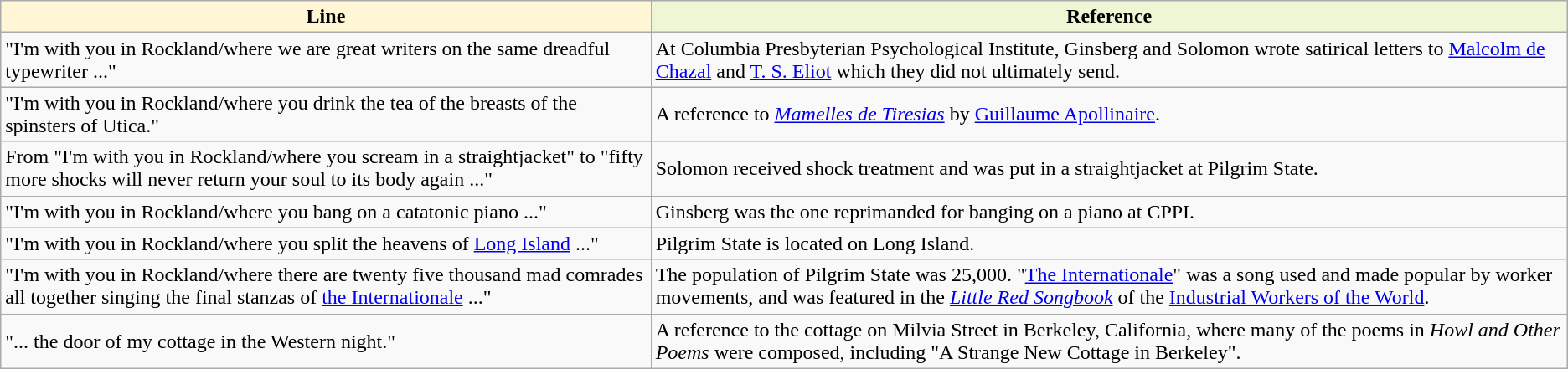<table class="wikitable">
<tr>
<th style="background:#FFF6D6;">Line</th>
<th colspan="2" style="background:#EEF6D6;">Reference</th>
</tr>
<tr>
<td>"I'm with you in Rockland/where we are great writers on the same dreadful typewriter ..."</td>
<td>At Columbia Presbyterian Psychological Institute, Ginsberg and Solomon wrote satirical letters to <a href='#'>Malcolm de Chazal</a> and <a href='#'>T. S. Eliot</a> which they did not ultimately send.</td>
</tr>
<tr>
<td>"I'm with you in Rockland/where you drink the tea of the breasts of the spinsters of Utica."</td>
<td>A reference to <em><a href='#'>Mamelles de Tiresias</a></em> by <a href='#'>Guillaume Apollinaire</a>.</td>
</tr>
<tr>
<td>From "I'm with you in Rockland/where you scream in a straightjacket" to "fifty more shocks will never return your soul to its body again ..."</td>
<td>Solomon received shock treatment and was put in a straightjacket at Pilgrim State.</td>
</tr>
<tr>
<td>"I'm with you in Rockland/where you bang on a catatonic piano ..."</td>
<td>Ginsberg was the one reprimanded for banging on a piano at CPPI.</td>
</tr>
<tr>
<td>"I'm with you in Rockland/where you split the heavens of <a href='#'>Long Island</a> ..."</td>
<td>Pilgrim State is located on Long Island.</td>
</tr>
<tr>
<td>"I'm with you in Rockland/where there are twenty five thousand mad comrades all together singing the final stanzas of <a href='#'>the Internationale</a> ..."</td>
<td>The population of Pilgrim State was 25,000. "<a href='#'>The Internationale</a>" was a song used and made popular by worker movements, and was featured in the <em><a href='#'>Little Red Songbook</a></em> of the <a href='#'>Industrial Workers of the World</a>.</td>
</tr>
<tr>
<td>"... the door of my cottage in the Western night."</td>
<td>A reference to the cottage on Milvia Street in Berkeley, California, where many of the poems in <em>Howl and Other Poems</em> were composed, including "A Strange New Cottage in Berkeley".</td>
</tr>
</table>
